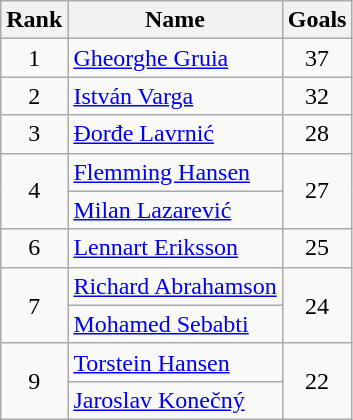<table class="wikitable sortable" style="text-align: center;">
<tr>
<th>Rank</th>
<th>Name</th>
<th>Goals</th>
</tr>
<tr>
<td>1</td>
<td align=left> <a href='#'>Gheorghe Gruia</a></td>
<td>37</td>
</tr>
<tr>
<td>2</td>
<td align=left> <a href='#'>István Varga</a></td>
<td>32</td>
</tr>
<tr>
<td>3</td>
<td align=left> <a href='#'>Đorđe Lavrnić</a></td>
<td>28</td>
</tr>
<tr>
<td rowspan=2>4</td>
<td align=left> <a href='#'>Flemming Hansen</a></td>
<td rowspan=2>27</td>
</tr>
<tr>
<td align=left> <a href='#'>Milan Lazarević</a></td>
</tr>
<tr>
<td>6</td>
<td align=left> <a href='#'>Lennart Eriksson</a></td>
<td>25</td>
</tr>
<tr>
<td rowspan=2>7</td>
<td align=left> <a href='#'>Richard Abrahamson</a></td>
<td rowspan=2>24</td>
</tr>
<tr>
<td align=left> <a href='#'>Mohamed Sebabti</a></td>
</tr>
<tr>
<td rowspan=2>9</td>
<td align=left> <a href='#'>Torstein Hansen</a></td>
<td rowspan=2>22</td>
</tr>
<tr>
<td align=left> <a href='#'>Jaroslav Konečný</a></td>
</tr>
</table>
